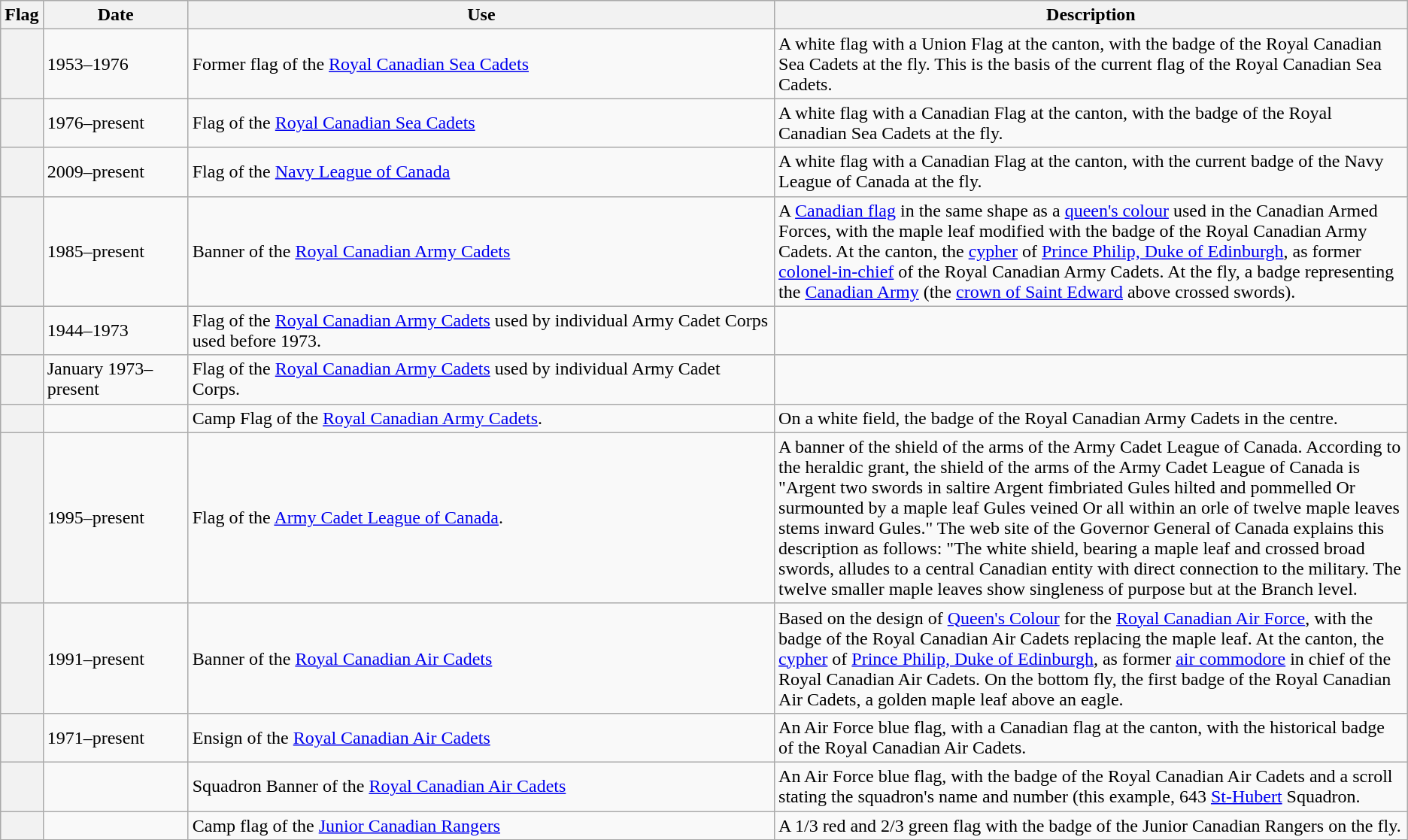<table class="wikitable">
<tr>
<th scope="col">Flag</th>
<th scope="col">Date</th>
<th scope="col">Use</th>
<th scope="col" style="width: 45%;">Description</th>
</tr>
<tr>
<th scope="row"></th>
<td>1953–1976</td>
<td>Former flag of the <a href='#'>Royal Canadian Sea Cadets</a></td>
<td>A white flag with a Union Flag at the canton, with the badge of the Royal Canadian Sea Cadets at the fly. This is the basis of the current flag of the Royal Canadian Sea Cadets.</td>
</tr>
<tr>
<th scope="row"></th>
<td>1976–present</td>
<td>Flag of the <a href='#'>Royal Canadian Sea Cadets</a></td>
<td>A white flag with a Canadian Flag at the canton, with the badge of the Royal Canadian Sea Cadets at the fly.</td>
</tr>
<tr>
<th scope="row"></th>
<td>2009–present</td>
<td>Flag of the <a href='#'>Navy League of Canada</a></td>
<td>A white flag with a Canadian Flag at the canton, with the current badge of the Navy League of Canada at the fly.</td>
</tr>
<tr>
<th scope="row"></th>
<td>1985–present</td>
<td>Banner of the <a href='#'>Royal Canadian Army Cadets</a></td>
<td>A <a href='#'>Canadian flag</a> in the same shape as a <a href='#'>queen's colour</a> used in the Canadian Armed Forces, with the maple leaf modified with the badge of the Royal Canadian Army Cadets. At the canton, the <a href='#'>cypher</a> of <a href='#'>Prince Philip, Duke of Edinburgh</a>, as former <a href='#'>colonel-in-chief</a> of the Royal Canadian Army Cadets. At the fly, a badge representing the <a href='#'>Canadian Army</a> (the <a href='#'>crown of Saint Edward</a> above crossed swords).</td>
</tr>
<tr>
<th scope="row"></th>
<td>1944–1973</td>
<td>Flag of the <a href='#'>Royal Canadian Army Cadets</a> used by individual Army Cadet Corps used before 1973.</td>
<td></td>
</tr>
<tr>
<th scope="row"></th>
<td>January 1973–present</td>
<td>Flag of the <a href='#'>Royal Canadian Army Cadets</a> used by individual Army Cadet Corps.</td>
<td></td>
</tr>
<tr>
<th scope="row"></th>
<td></td>
<td>Camp Flag of the <a href='#'>Royal Canadian Army Cadets</a>.</td>
<td>On a white field, the badge of the Royal Canadian Army Cadets in the centre.</td>
</tr>
<tr>
<th scope="row"></th>
<td>1995–present </td>
<td>Flag of the <a href='#'>Army Cadet League of Canada</a>.</td>
<td>A banner of the shield of the arms of the Army Cadet League of Canada. According to the heraldic grant, the shield of the arms of the Army Cadet League of Canada is "Argent two swords in saltire Argent fimbriated Gules hilted and pommelled Or surmounted by a maple leaf Gules veined Or all within an orle of twelve maple leaves stems inward Gules." The web site of the Governor General of Canada explains this description as follows: "The white shield, bearing a maple leaf and crossed broad swords, alludes to a central Canadian entity with direct connection to the military. The twelve smaller maple leaves show singleness of purpose but at the Branch level.</td>
</tr>
<tr>
<th scope="row"></th>
<td>1991–present </td>
<td>Banner of the <a href='#'>Royal Canadian Air Cadets</a></td>
<td>Based on the design of <a href='#'>Queen's Colour</a> for the <a href='#'>Royal Canadian Air Force</a>, with the badge of the Royal Canadian Air Cadets replacing the maple leaf. At the canton, the <a href='#'>cypher</a> of <a href='#'>Prince Philip, Duke of Edinburgh</a>, as former <a href='#'>air commodore</a> in chief of the Royal Canadian Air Cadets. On the bottom fly, the first badge of the Royal Canadian Air Cadets, a golden maple leaf above an eagle.</td>
</tr>
<tr>
<th scope="row"></th>
<td>1971–present </td>
<td>Ensign of the <a href='#'>Royal Canadian Air Cadets</a></td>
<td>An Air Force blue flag, with a Canadian flag at the canton, with the historical badge of the Royal Canadian Air Cadets.</td>
</tr>
<tr>
<th scope="row"></th>
<td></td>
<td>Squadron Banner of the <a href='#'>Royal Canadian Air Cadets</a></td>
<td>An Air Force blue flag, with the badge of the Royal Canadian Air Cadets and a scroll stating the squadron's name and number (this example, 643 <a href='#'>St-Hubert</a> Squadron.</td>
</tr>
<tr>
<th scope="row"></th>
<td></td>
<td>Camp flag of the <a href='#'>Junior Canadian Rangers</a></td>
<td>A 1/3 red and 2/3 green flag with the badge of the Junior Canadian Rangers on the fly.</td>
</tr>
<tr>
</tr>
</table>
